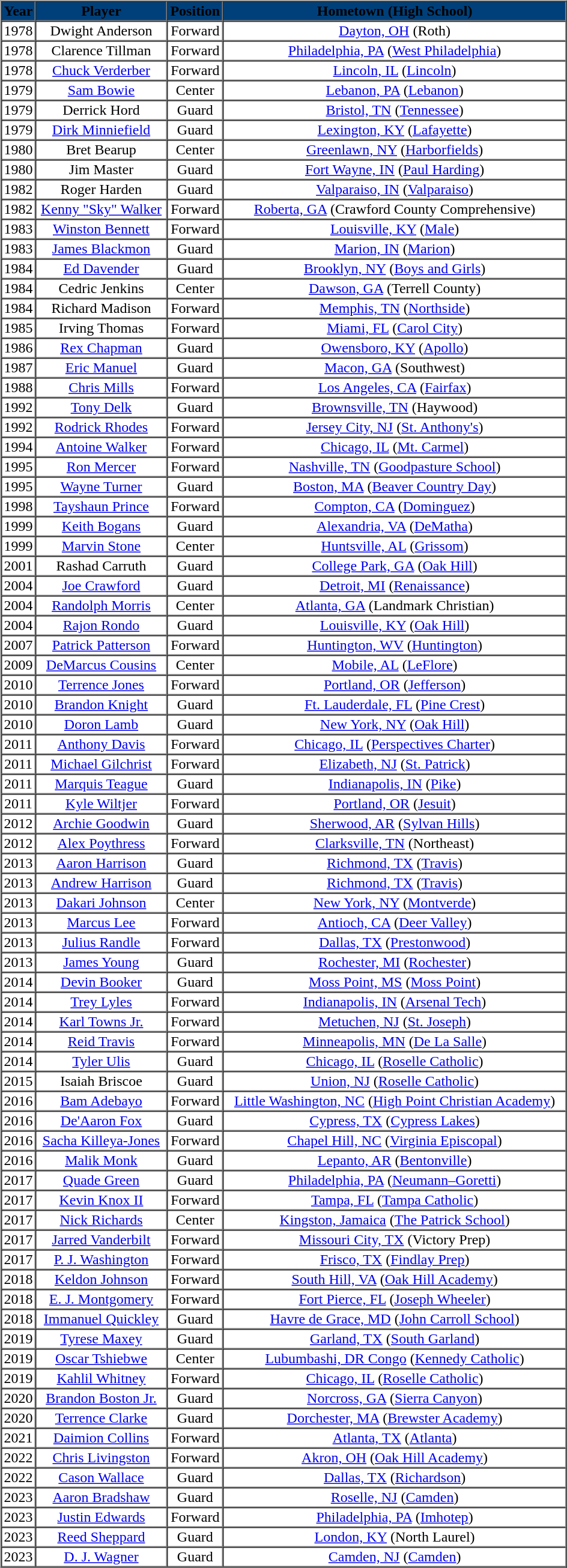<table border="0" style="width:100%;">
<tr>
<td valign="top"><br><table cellpadding="1" border="1" cellspacing="0" style="width:50%;">
<tr>
<th style="background:#00407a;"><span>Year</span></th>
<th style="background:#00407a;"><span>Player</span></th>
<th style="background:#00407a;"><span>Position</span></th>
<th style="background:#00407a;"><span>Hometown (High School)</span></th>
</tr>
<tr style="text-align:center;">
<td>1978</td>
<td>Dwight Anderson</td>
<td>Forward</td>
<td><a href='#'>Dayton, OH</a> (Roth)</td>
</tr>
<tr style="text-align:center;">
<td>1978</td>
<td>Clarence Tillman</td>
<td>Forward</td>
<td><a href='#'>Philadelphia, PA</a> (<a href='#'>West Philadelphia</a>)</td>
</tr>
<tr style="text-align:center;">
<td>1978</td>
<td><a href='#'>Chuck Verderber</a></td>
<td>Forward</td>
<td><a href='#'>Lincoln, IL</a> (<a href='#'>Lincoln</a>)</td>
</tr>
<tr style="text-align:center;">
<td>1979</td>
<td><a href='#'>Sam Bowie</a></td>
<td>Center</td>
<td><a href='#'>Lebanon, PA</a> (<a href='#'>Lebanon</a>)</td>
</tr>
<tr style="text-align:center;">
<td>1979</td>
<td>Derrick Hord</td>
<td>Guard</td>
<td><a href='#'>Bristol, TN</a> (<a href='#'>Tennessee</a>)</td>
</tr>
<tr style="text-align:center;">
<td>1979</td>
<td><a href='#'>Dirk Minniefield</a></td>
<td>Guard</td>
<td><a href='#'>Lexington, KY</a> (<a href='#'>Lafayette</a>)</td>
</tr>
<tr style="text-align:center;">
<td>1980</td>
<td>Bret Bearup</td>
<td>Center</td>
<td><a href='#'>Greenlawn, NY</a> (<a href='#'>Harborfields</a>)</td>
</tr>
<tr style="text-align:center;">
<td>1980</td>
<td>Jim Master</td>
<td>Guard</td>
<td><a href='#'>Fort Wayne, IN</a> (<a href='#'>Paul Harding</a>)</td>
</tr>
<tr style="text-align:center;">
<td>1982</td>
<td>Roger Harden</td>
<td>Guard</td>
<td><a href='#'>Valparaiso, IN</a> (<a href='#'>Valparaiso</a>)</td>
</tr>
<tr style="text-align:center;">
<td>1982</td>
<td><a href='#'>Kenny "Sky" Walker</a></td>
<td>Forward</td>
<td><a href='#'>Roberta, GA</a> (Crawford County Comprehensive)</td>
</tr>
<tr style="text-align:center;">
<td>1983</td>
<td><a href='#'>Winston Bennett</a></td>
<td>Forward</td>
<td><a href='#'>Louisville, KY</a> (<a href='#'>Male</a>)</td>
</tr>
<tr style="text-align:center;">
<td>1983</td>
<td><a href='#'>James Blackmon</a></td>
<td>Guard</td>
<td><a href='#'>Marion, IN</a> (<a href='#'>Marion</a>)</td>
</tr>
<tr style="text-align:center;">
<td>1984</td>
<td><a href='#'>Ed Davender</a></td>
<td>Guard</td>
<td><a href='#'>Brooklyn, NY</a> (<a href='#'>Boys and Girls</a>)</td>
</tr>
<tr style="text-align:center;">
<td>1984</td>
<td>Cedric Jenkins</td>
<td>Center</td>
<td><a href='#'>Dawson, GA</a> (Terrell County)</td>
</tr>
<tr style="text-align:center;">
<td>1984</td>
<td>Richard Madison</td>
<td>Forward</td>
<td><a href='#'>Memphis, TN</a> (<a href='#'>Northside</a>)</td>
</tr>
<tr style="text-align:center;">
<td>1985</td>
<td>Irving Thomas</td>
<td>Forward</td>
<td><a href='#'>Miami, FL</a> (<a href='#'>Carol City</a>)</td>
</tr>
<tr style="text-align:center;">
<td>1986</td>
<td><a href='#'>Rex Chapman</a></td>
<td>Guard</td>
<td><a href='#'>Owensboro, KY</a> (<a href='#'>Apollo</a>)</td>
</tr>
<tr style="text-align:center;">
<td>1987</td>
<td><a href='#'>Eric Manuel</a></td>
<td>Guard</td>
<td><a href='#'>Macon, GA</a> (Southwest)</td>
</tr>
<tr style="text-align:center;">
<td>1988</td>
<td><a href='#'>Chris Mills</a></td>
<td>Forward</td>
<td><a href='#'>Los Angeles, CA</a> (<a href='#'>Fairfax</a>)</td>
</tr>
<tr style="text-align:center;">
<td>1992</td>
<td><a href='#'>Tony Delk</a></td>
<td>Guard</td>
<td><a href='#'>Brownsville, TN</a> (Haywood)</td>
</tr>
<tr style="text-align:center;">
<td>1992</td>
<td><a href='#'>Rodrick Rhodes</a></td>
<td>Forward</td>
<td><a href='#'>Jersey City, NJ</a> (<a href='#'>St. Anthony's</a>)</td>
</tr>
<tr style="text-align:center;">
<td>1994</td>
<td><a href='#'>Antoine Walker</a></td>
<td>Forward</td>
<td><a href='#'>Chicago, IL</a> (<a href='#'>Mt. Carmel</a>)</td>
</tr>
<tr style="text-align:center;">
<td>1995</td>
<td><a href='#'>Ron Mercer</a></td>
<td>Forward</td>
<td><a href='#'>Nashville, TN</a> (<a href='#'>Goodpasture School</a>)</td>
</tr>
<tr style="text-align:center;">
<td>1995</td>
<td><a href='#'>Wayne Turner</a></td>
<td>Guard</td>
<td><a href='#'>Boston, MA</a> (<a href='#'>Beaver Country Day</a>)</td>
</tr>
<tr style="text-align:center;">
<td>1998</td>
<td><a href='#'>Tayshaun Prince</a></td>
<td>Forward</td>
<td><a href='#'>Compton, CA</a> (<a href='#'>Dominguez</a>)</td>
</tr>
<tr style="text-align:center;">
<td>1999</td>
<td><a href='#'>Keith Bogans</a></td>
<td>Guard</td>
<td><a href='#'>Alexandria, VA</a> (<a href='#'>DeMatha</a>)</td>
</tr>
<tr style="text-align:center;">
<td>1999</td>
<td><a href='#'>Marvin Stone</a></td>
<td>Center</td>
<td><a href='#'>Huntsville, AL</a> (<a href='#'>Grissom</a>)</td>
</tr>
<tr style="text-align:center;">
<td>2001</td>
<td>Rashad Carruth</td>
<td>Guard</td>
<td><a href='#'>College Park, GA</a> (<a href='#'>Oak Hill</a>)</td>
</tr>
<tr style="text-align:center;">
<td>2004</td>
<td><a href='#'>Joe Crawford</a></td>
<td>Guard</td>
<td><a href='#'>Detroit, MI</a> (<a href='#'>Renaissance</a>)</td>
</tr>
<tr style="text-align:center;">
<td>2004</td>
<td><a href='#'>Randolph Morris</a></td>
<td>Center</td>
<td><a href='#'>Atlanta, GA</a> (Landmark Christian)</td>
</tr>
<tr style="text-align:center;">
<td>2004</td>
<td><a href='#'>Rajon Rondo</a></td>
<td>Guard</td>
<td><a href='#'>Louisville, KY</a> (<a href='#'>Oak Hill</a>)</td>
</tr>
<tr style="text-align:center;">
<td>2007</td>
<td><a href='#'>Patrick Patterson</a></td>
<td>Forward</td>
<td><a href='#'>Huntington, WV</a> (<a href='#'>Huntington</a>)</td>
</tr>
<tr style="text-align:center;">
<td>2009</td>
<td><a href='#'>DeMarcus Cousins</a></td>
<td>Center</td>
<td><a href='#'>Mobile, AL</a> (<a href='#'>LeFlore</a>)</td>
</tr>
<tr style="text-align:center;">
<td>2010</td>
<td><a href='#'>Terrence Jones</a></td>
<td>Forward</td>
<td><a href='#'>Portland, OR</a> (<a href='#'>Jefferson</a>)</td>
</tr>
<tr style="text-align:center;">
<td>2010</td>
<td><a href='#'>Brandon Knight</a></td>
<td>Guard</td>
<td><a href='#'>Ft. Lauderdale, FL</a> (<a href='#'>Pine Crest</a>)</td>
</tr>
<tr style="text-align:center;">
<td>2010</td>
<td><a href='#'>Doron Lamb</a></td>
<td>Guard</td>
<td><a href='#'>New York, NY</a> (<a href='#'>Oak Hill</a>)</td>
</tr>
<tr style="text-align:center;">
<td>2011</td>
<td><a href='#'>Anthony Davis</a></td>
<td>Forward</td>
<td><a href='#'>Chicago, IL</a> (<a href='#'>Perspectives Charter</a>)</td>
</tr>
<tr style="text-align:center;">
<td>2011</td>
<td><a href='#'>Michael Gilchrist</a></td>
<td>Forward</td>
<td><a href='#'>Elizabeth, NJ</a> (<a href='#'>St. Patrick</a>)</td>
</tr>
<tr style="text-align:center;">
<td>2011</td>
<td><a href='#'>Marquis Teague</a></td>
<td>Guard</td>
<td><a href='#'>Indianapolis, IN</a> (<a href='#'>Pike</a>)</td>
</tr>
<tr style="text-align:center;">
<td>2011</td>
<td><a href='#'>Kyle Wiltjer</a></td>
<td>Forward</td>
<td><a href='#'>Portland, OR</a> (<a href='#'>Jesuit</a>)</td>
</tr>
<tr style="text-align:center;">
<td>2012</td>
<td><a href='#'>Archie Goodwin</a></td>
<td>Guard</td>
<td><a href='#'>Sherwood, AR</a> (<a href='#'>Sylvan Hills</a>)</td>
</tr>
<tr style="text-align:center;">
<td>2012</td>
<td><a href='#'>Alex Poythress</a></td>
<td>Forward</td>
<td><a href='#'>Clarksville, TN</a> (Northeast)</td>
</tr>
<tr style="text-align:center;">
<td>2013</td>
<td><a href='#'>Aaron Harrison</a></td>
<td>Guard</td>
<td><a href='#'>Richmond, TX</a> (<a href='#'>Travis</a>)</td>
</tr>
<tr style="text-align:center;">
<td>2013</td>
<td><a href='#'>Andrew Harrison</a></td>
<td>Guard</td>
<td><a href='#'>Richmond, TX</a> (<a href='#'>Travis</a>)</td>
</tr>
<tr style="text-align:center;">
<td>2013</td>
<td><a href='#'>Dakari Johnson</a></td>
<td>Center</td>
<td><a href='#'>New York, NY</a> (<a href='#'>Montverde</a>)</td>
</tr>
<tr style="text-align:center;">
<td>2013</td>
<td><a href='#'>Marcus Lee</a></td>
<td>Forward</td>
<td><a href='#'>Antioch, CA</a> (<a href='#'>Deer Valley</a>)</td>
</tr>
<tr style="text-align:center;">
<td>2013</td>
<td><a href='#'>Julius Randle</a></td>
<td>Forward</td>
<td><a href='#'>Dallas, TX</a> (<a href='#'>Prestonwood</a>)</td>
</tr>
<tr style="text-align:center;">
<td>2013</td>
<td><a href='#'>James Young</a></td>
<td>Guard</td>
<td><a href='#'>Rochester, MI</a> (<a href='#'>Rochester</a>)</td>
</tr>
<tr style="text-align:center;">
<td>2014</td>
<td><a href='#'>Devin Booker</a></td>
<td>Guard</td>
<td><a href='#'>Moss Point, MS</a> (<a href='#'>Moss Point</a>)</td>
</tr>
<tr style="text-align:center;">
<td>2014</td>
<td><a href='#'>Trey Lyles</a></td>
<td>Forward</td>
<td><a href='#'>Indianapolis, IN</a> (<a href='#'>Arsenal Tech</a>)</td>
</tr>
<tr style="text-align:center;">
<td>2014</td>
<td><a href='#'>Karl Towns Jr.</a></td>
<td>Forward</td>
<td><a href='#'>Metuchen, NJ</a> (<a href='#'>St. Joseph</a>)</td>
</tr>
<tr style="text-align:center;">
<td>2014</td>
<td><a href='#'>Reid Travis</a></td>
<td>Forward</td>
<td><a href='#'>Minneapolis, MN</a> (<a href='#'>De La Salle</a>)</td>
</tr>
<tr style="text-align:center;">
<td>2014</td>
<td><a href='#'>Tyler Ulis</a></td>
<td>Guard</td>
<td><a href='#'>Chicago, IL</a> (<a href='#'>Roselle Catholic</a>)</td>
</tr>
<tr style="text-align:center;">
<td>2015</td>
<td>Isaiah Briscoe</td>
<td>Guard</td>
<td><a href='#'>Union, NJ</a> (<a href='#'>Roselle Catholic</a>)</td>
</tr>
<tr style="text-align:center;">
<td>2016</td>
<td><a href='#'>Bam Adebayo</a></td>
<td>Forward</td>
<td style="white-space: nowrap;"><a href='#'>Little Washington, NC</a> (<a href='#'>High Point Christian Academy</a>)</td>
</tr>
<tr style="text-align:center;">
<td>2016</td>
<td><a href='#'>De'Aaron Fox</a></td>
<td>Guard</td>
<td><a href='#'>Cypress, TX</a> (<a href='#'>Cypress Lakes</a>)</td>
</tr>
<tr style="text-align:center;">
<td>2016</td>
<td style="white-space: nowrap;"><a href='#'>Sacha Killeya-Jones</a></td>
<td>Forward</td>
<td><a href='#'>Chapel Hill, NC</a> (<a href='#'>Virginia Episcopal</a>)</td>
</tr>
<tr style="text-align:center;">
<td>2016</td>
<td><a href='#'>Malik Monk</a></td>
<td>Guard</td>
<td><a href='#'>Lepanto, AR</a> (<a href='#'>Bentonville</a>)</td>
</tr>
<tr style="text-align:center;">
<td>2017</td>
<td><a href='#'>Quade Green</a></td>
<td>Guard</td>
<td><a href='#'>Philadelphia, PA</a> (<a href='#'>Neumann–Goretti</a>)</td>
</tr>
<tr style="text-align:center;">
<td>2017</td>
<td><a href='#'>Kevin Knox II</a></td>
<td>Forward</td>
<td><a href='#'>Tampa, FL</a> (<a href='#'>Tampa Catholic</a>)</td>
</tr>
<tr style="text-align:center;">
<td>2017</td>
<td><a href='#'>Nick Richards</a></td>
<td>Center</td>
<td><a href='#'>Kingston, Jamaica</a> (<a href='#'>The Patrick School</a>)</td>
</tr>
<tr style="text-align:center;">
<td>2017</td>
<td><a href='#'>Jarred Vanderbilt</a></td>
<td>Forward</td>
<td><a href='#'>Missouri City, TX</a> (Victory Prep)</td>
</tr>
<tr style="text-align:center;">
<td>2017</td>
<td><a href='#'>P. J. Washington</a></td>
<td>Forward</td>
<td><a href='#'>Frisco, TX</a> (<a href='#'>Findlay Prep</a>)</td>
</tr>
<tr style="text-align:center;">
<td>2018</td>
<td><a href='#'>Keldon Johnson</a></td>
<td>Forward</td>
<td><a href='#'>South Hill, VA</a> (<a href='#'>Oak Hill Academy</a>)</td>
</tr>
<tr style="text-align:center;">
<td>2018</td>
<td><a href='#'>E. J. Montgomery</a></td>
<td>Forward</td>
<td><a href='#'>Fort Pierce, FL</a> (<a href='#'>Joseph Wheeler</a>)</td>
</tr>
<tr style="text-align:center;">
<td>2018</td>
<td><a href='#'>Immanuel Quickley</a></td>
<td>Guard</td>
<td><a href='#'>Havre de Grace, MD</a> (<a href='#'>John Carroll School</a>)</td>
</tr>
<tr style="text-align:center;">
<td>2019</td>
<td><a href='#'>Tyrese Maxey</a></td>
<td>Guard</td>
<td><a href='#'>Garland, TX</a> (<a href='#'>South Garland</a>)</td>
</tr>
<tr style="text-align:center;">
<td>2019</td>
<td><a href='#'>Oscar Tshiebwe</a></td>
<td>Center</td>
<td><a href='#'>Lubumbashi, DR Congo</a> (<a href='#'>Kennedy Catholic</a>)</td>
</tr>
<tr style="text-align:center;">
<td>2019</td>
<td><a href='#'>Kahlil Whitney</a></td>
<td>Forward</td>
<td><a href='#'>Chicago, IL</a> (<a href='#'>Roselle Catholic</a>)</td>
</tr>
<tr style="text-align:center;">
<td>2020</td>
<td><a href='#'>Brandon Boston Jr.</a></td>
<td>Guard</td>
<td><a href='#'>Norcross, GA</a> (<a href='#'>Sierra Canyon</a>)</td>
</tr>
<tr style="text-align:center;">
<td>2020</td>
<td><a href='#'>Terrence Clarke</a></td>
<td>Guard</td>
<td><a href='#'>Dorchester, MA</a> (<a href='#'>Brewster Academy</a>)</td>
</tr>
<tr align=center>
<td>2021</td>
<td><a href='#'>Daimion Collins</a></td>
<td>Forward</td>
<td><a href='#'>Atlanta, TX</a> (<a href='#'>Atlanta</a>)</td>
</tr>
<tr align=center>
<td>2022</td>
<td><a href='#'>Chris Livingston</a></td>
<td>Forward</td>
<td><a href='#'>Akron, OH</a> (<a href='#'>Oak Hill Academy</a>)</td>
</tr>
<tr align=center>
<td>2022</td>
<td><a href='#'>Cason Wallace</a></td>
<td>Guard</td>
<td><a href='#'>Dallas, TX</a> (<a href='#'>Richardson</a>)</td>
</tr>
<tr align=center>
<td>2023</td>
<td><a href='#'>Aaron Bradshaw</a></td>
<td>Guard</td>
<td><a href='#'>Roselle, NJ</a> (<a href='#'>Camden</a>)</td>
</tr>
<tr align=center>
<td>2023</td>
<td><a href='#'>Justin Edwards</a></td>
<td>Forward</td>
<td><a href='#'>Philadelphia, PA</a> (<a href='#'>Imhotep</a>)</td>
</tr>
<tr align=center>
<td>2023</td>
<td><a href='#'>Reed Sheppard</a></td>
<td>Guard</td>
<td><a href='#'>London, KY</a> (North Laurel)</td>
</tr>
<tr align=center>
<td>2023</td>
<td><a href='#'>D. J. Wagner</a></td>
<td>Guard</td>
<td><a href='#'>Camden, NJ</a> (<a href='#'>Camden</a>)</td>
</tr>
</table>
</td>
</tr>
</table>
